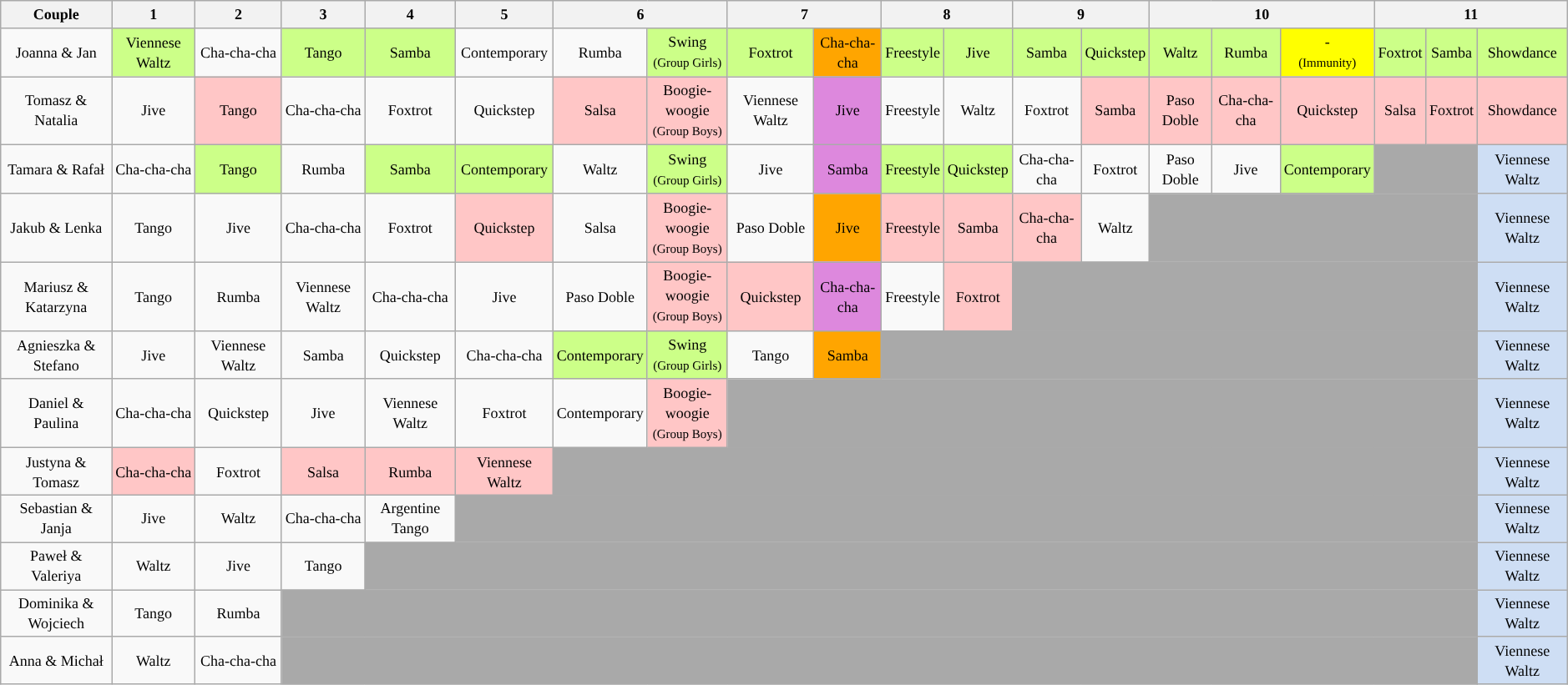<table class="wikitable" style="text-align:center; font-size:75%; line-height:16px">
<tr>
<th>Couple</th>
<th>1</th>
<th>2</th>
<th>3</th>
<th>4</th>
<th>5</th>
<th colspan=2>6</th>
<th colspan=2>7</th>
<th colspan=2>8</th>
<th colspan=2>9</th>
<th colspan=3>10</th>
<th colspan=3>11</th>
</tr>
<tr>
<td>Joanna & Jan</td>
<td style="background:#ccff88">Viennese Waltz</td>
<td>Cha-cha-cha</td>
<td style="background:#ccff88">Tango</td>
<td style="background:#ccff88">Samba</td>
<td>Contemporary</td>
<td>Rumba</td>
<td style="background:#ccff88">Swing<br><small>(Group Girls)</small></td>
<td style="background:#ccff88">Foxtrot</td>
<td style="background:orange">Cha-cha-cha</td>
<td style="background:#ccff88">Freestyle</td>
<td style="background:#ccff88">Jive</td>
<td style="background:#ccff88">Samba</td>
<td style="background:#ccff88">Quickstep</td>
<td style="background:#ccff88">Waltz</td>
<td style="background:#ccff88">Rumba</td>
<td style="background:yellow;">-<br><small>(Immunity)</small></td>
<td style="background:#ccff88">Foxtrot</td>
<td style="background:#ccff88">Samba</td>
<td style="background:#ccff88">Showdance</td>
</tr>
<tr>
<td>Tomasz & Natalia</td>
<td>Jive</td>
<td style="background:#ffc6c6">Tango</td>
<td>Cha-cha-cha</td>
<td>Foxtrot</td>
<td>Quickstep</td>
<td style="background:#ffc6c6">Salsa</td>
<td style="background:#ffc6c6">Boogie-woogie<br><small>(Group Boys)</small></td>
<td>Viennese Waltz</td>
<td style="background:#dd88dd">Jive</td>
<td>Freestyle</td>
<td>Waltz</td>
<td>Foxtrot</td>
<td style="background:#ffc6c6">Samba</td>
<td style="background:#ffc6c6">Paso Doble</td>
<td style="background:#ffc6c6">Cha-cha-cha</td>
<td style="background:#ffc6c6">Quickstep</td>
<td style="background:#ffc6c6">Salsa</td>
<td style="background:#ffc6c6">Foxtrot</td>
<td style="background:#ffc6c6">Showdance</td>
</tr>
<tr>
<td>Tamara & Rafał</td>
<td>Cha-cha-cha</td>
<td style="background:#ccff88">Tango</td>
<td>Rumba</td>
<td style="background:#ccff88">Samba</td>
<td style="background:#ccff88">Contemporary</td>
<td>Waltz</td>
<td style="background:#ccff88">Swing<br><small>(Group Girls)</small></td>
<td>Jive</td>
<td style="background:#dd88dd">Samba</td>
<td style="background:#ccff88">Freestyle</td>
<td style="background:#ccff88">Quickstep</td>
<td>Cha-cha-cha</td>
<td>Foxtrot</td>
<td>Paso Doble</td>
<td>Jive</td>
<td style="background:#ccff88">Contemporary</td>
<td style="background:darkgrey;" colspan="2"></td>
<td style="background:#CEDEF4">Viennese Waltz</td>
</tr>
<tr>
<td>Jakub & Lenka</td>
<td>Tango</td>
<td>Jive</td>
<td>Cha-cha-cha</td>
<td>Foxtrot</td>
<td style="background:#ffc6c6">Quickstep</td>
<td>Salsa</td>
<td style="background:#ffc6c6">Boogie-woogie<br><small>(Group Boys)</small></td>
<td>Paso Doble</td>
<td style="background:orange">Jive</td>
<td style="background:#ffc6c6">Freestyle</td>
<td style="background:#ffc6c6">Samba</td>
<td style="background:#ffc6c6">Cha-cha-cha</td>
<td>Waltz</td>
<td style="background:darkgrey;" colspan="5"></td>
<td style="background:#CEDEF4">Viennese Waltz</td>
</tr>
<tr>
<td>Mariusz & Katarzyna</td>
<td>Tango</td>
<td>Rumba</td>
<td>Viennese Waltz</td>
<td>Cha-cha-cha</td>
<td>Jive</td>
<td>Paso Doble</td>
<td style="background:#ffc6c6">Boogie-woogie<br><small>(Group Boys)</small></td>
<td style="background:#ffc6c6">Quickstep</td>
<td style="background:#dd88dd">Cha-cha-cha</td>
<td>Freestyle</td>
<td style="background:#ffc6c6">Foxtrot</td>
<td style="background:darkgrey;" colspan="7"></td>
<td style="background:#CEDEF4">Viennese Waltz</td>
</tr>
<tr>
<td>Agnieszka & Stefano</td>
<td>Jive</td>
<td>Viennese Waltz</td>
<td>Samba</td>
<td>Quickstep</td>
<td>Cha-cha-cha</td>
<td style="background:#ccff88">Contemporary</td>
<td style="background:#ccff88">Swing<br><small>(Group Girls)</small></td>
<td>Tango</td>
<td style="background:orange">Samba</td>
<td style="background:darkgrey;" colspan="9"></td>
<td style="background:#CEDEF4">Viennese Waltz</td>
</tr>
<tr>
<td>Daniel & Paulina</td>
<td>Cha-cha-cha</td>
<td>Quickstep</td>
<td>Jive</td>
<td>Viennese Waltz</td>
<td>Foxtrot</td>
<td>Contemporary</td>
<td style="background:#ffc6c6">Boogie-woogie<br><small>(Group Boys)</small></td>
<td style="background:darkgrey;" colspan="11"></td>
<td style="background:#CEDEF4">Viennese Waltz</td>
</tr>
<tr>
<td>Justyna & Tomasz</td>
<td style="background:#ffc6c6">Cha-cha-cha</td>
<td>Foxtrot</td>
<td style="background:#ffc6c6">Salsa</td>
<td style="background:#ffc6c6">Rumba</td>
<td style="background:#ffc6c6">Viennese Waltz</td>
<td style="background:darkgrey;" colspan="13"></td>
<td style="background:#CEDEF4">Viennese Waltz</td>
</tr>
<tr>
<td>Sebastian & Janja</td>
<td>Jive</td>
<td>Waltz</td>
<td>Cha-cha-cha</td>
<td>Argentine Tango</td>
<td style="background:darkgrey;" colspan="14"></td>
<td style="background:#CEDEF4">Viennese Waltz</td>
</tr>
<tr>
<td>Paweł & Valeriya</td>
<td>Waltz</td>
<td>Jive</td>
<td>Tango</td>
<td style="background:darkgrey;" colspan="15"></td>
<td style="background:#CEDEF4">Viennese Waltz</td>
</tr>
<tr>
<td>Dominika & Wojciech</td>
<td>Tango</td>
<td>Rumba</td>
<td style="background:darkgrey;" colspan="16"></td>
<td style="background:#CEDEF4">Viennese Waltz</td>
</tr>
<tr>
<td>Anna & Michał</td>
<td>Waltz</td>
<td>Cha-cha-cha</td>
<td style="background:darkgrey;" colspan="16"></td>
<td style="background:#CEDEF4">Viennese Waltz</td>
</tr>
</table>
